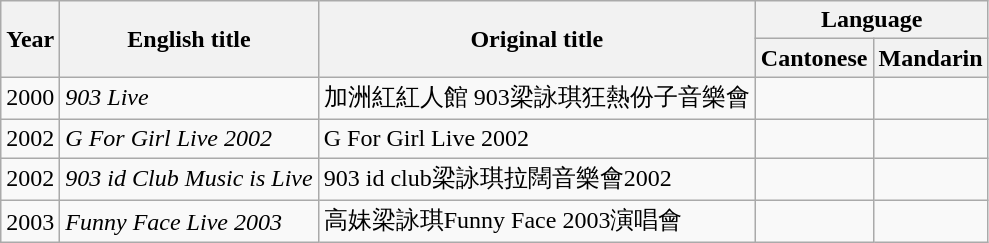<table class="wikitable sortable">
<tr>
<th rowspan="2">Year</th>
<th rowspan="2">English title</th>
<th rowspan="2">Original title</th>
<th colspan="2">Language</th>
</tr>
<tr>
<th>Cantonese</th>
<th>Mandarin</th>
</tr>
<tr>
<td>2000</td>
<td><em>903 Live</em></td>
<td>加洲紅紅人館 903梁詠琪狂熱份子音樂會</td>
<td></td>
<td></td>
</tr>
<tr>
<td>2002</td>
<td><em>G For Girl Live 2002</em></td>
<td>G For Girl Live 2002</td>
<td></td>
<td></td>
</tr>
<tr>
<td>2002</td>
<td><em>903 id Club Music is Live</em></td>
<td>903 id club梁詠琪拉闊音樂會2002</td>
<td></td>
<td></td>
</tr>
<tr>
<td>2003</td>
<td><em>Funny Face Live 2003</em></td>
<td>高妹梁詠琪Funny Face 2003演唱會</td>
<td></td>
<td></td>
</tr>
</table>
